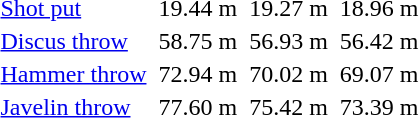<table>
<tr>
</tr>
<tr>
<td><a href='#'>Shot put</a></td>
<td></td>
<td>19.44 m</td>
<td></td>
<td>19.27 m</td>
<td></td>
<td>18.96 m</td>
</tr>
<tr>
<td><a href='#'>Discus throw</a></td>
<td></td>
<td>58.75 m</td>
<td></td>
<td>56.93 m</td>
<td></td>
<td>56.42 m</td>
</tr>
<tr>
<td><a href='#'>Hammer throw</a></td>
<td></td>
<td>72.94 m</td>
<td></td>
<td>70.02 m</td>
<td></td>
<td>69.07 m</td>
</tr>
<tr>
<td><a href='#'>Javelin throw</a></td>
<td></td>
<td>77.60 m</td>
<td></td>
<td>75.42 m</td>
<td></td>
<td>73.39 m</td>
</tr>
</table>
